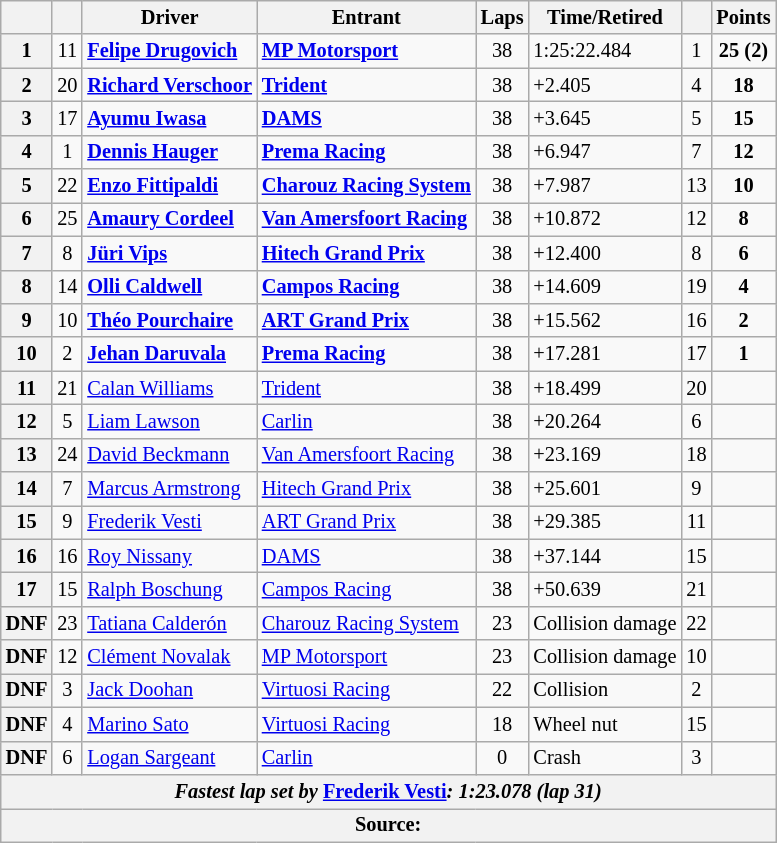<table class="wikitable" style="font-size:85%">
<tr>
<th scope="col"></th>
<th scope="col"></th>
<th scope="col">Driver</th>
<th scope="col">Entrant</th>
<th scope="col">Laps</th>
<th scope="col">Time/Retired</th>
<th scope="col"></th>
<th scope="col">Points</th>
</tr>
<tr>
<th>1</th>
<td align="center">11</td>
<td> <strong><a href='#'>Felipe Drugovich</a></strong></td>
<td><strong><a href='#'>MP Motorsport</a></strong></td>
<td align="center">38</td>
<td>1:25:22.484</td>
<td align="center">1</td>
<td align="center"><strong>25 (2)</strong></td>
</tr>
<tr>
<th>2</th>
<td align="center">20</td>
<td> <strong><a href='#'>Richard Verschoor</a></strong></td>
<td><strong><a href='#'>Trident</a></strong></td>
<td align="center">38</td>
<td>+2.405</td>
<td align="center">4</td>
<td align="center"><strong>18</strong></td>
</tr>
<tr>
<th>3</th>
<td align="center">17</td>
<td> <strong><a href='#'>Ayumu Iwasa</a></strong></td>
<td><strong><a href='#'>DAMS</a></strong></td>
<td align="center">38</td>
<td>+3.645</td>
<td align="center">5</td>
<td align="center"><strong>15</strong></td>
</tr>
<tr>
<th>4</th>
<td align="center">1</td>
<td> <strong><a href='#'>Dennis Hauger</a></strong></td>
<td><strong><a href='#'>Prema Racing</a></strong></td>
<td align="center">38</td>
<td>+6.947</td>
<td align="center">7</td>
<td align="center"><strong>12</strong></td>
</tr>
<tr>
<th>5</th>
<td align="center">22</td>
<td> <strong><a href='#'>Enzo Fittipaldi</a></strong></td>
<td><strong><a href='#'>Charouz Racing System</a></strong></td>
<td align="center">38</td>
<td>+7.987</td>
<td align="center">13</td>
<td align="center"><strong>10</strong></td>
</tr>
<tr>
<th>6</th>
<td align="center">25</td>
<td> <strong><a href='#'>Amaury Cordeel</a></strong></td>
<td><strong><a href='#'>Van Amersfoort Racing</a></strong></td>
<td align="center">38</td>
<td>+10.872</td>
<td align="center">12</td>
<td align="center"><strong>8</strong></td>
</tr>
<tr>
<th>7</th>
<td align="center">8</td>
<td> <strong><a href='#'>Jüri Vips</a></strong></td>
<td><strong><a href='#'>Hitech Grand Prix</a></strong></td>
<td align="center">38</td>
<td>+12.400</td>
<td align="center">8</td>
<td align="center"><strong>6</strong></td>
</tr>
<tr>
<th>8</th>
<td align="center">14</td>
<td> <strong><a href='#'>Olli Caldwell</a></strong></td>
<td><strong><a href='#'>Campos Racing</a></strong></td>
<td align="center">38</td>
<td>+14.609</td>
<td align="center">19</td>
<td align="center"><strong>4</strong></td>
</tr>
<tr>
<th>9</th>
<td align="center">10</td>
<td> <strong><a href='#'>Théo Pourchaire</a></strong></td>
<td><strong><a href='#'>ART Grand Prix</a></strong></td>
<td align="center">38</td>
<td>+15.562</td>
<td align="center">16</td>
<td align="center"><strong>2</strong></td>
</tr>
<tr>
<th>10</th>
<td align="center">2</td>
<td> <strong><a href='#'>Jehan Daruvala</a></strong></td>
<td><strong><a href='#'>Prema Racing</a></strong></td>
<td align="center">38</td>
<td>+17.281</td>
<td align="center">17</td>
<td align="center"><strong>1</strong></td>
</tr>
<tr>
<th>11</th>
<td align="center">21</td>
<td> <a href='#'>Calan Williams</a></td>
<td><a href='#'>Trident</a></td>
<td align="center">38</td>
<td>+18.499</td>
<td align="center">20</td>
<td align="center"></td>
</tr>
<tr>
<th>12</th>
<td align="center">5</td>
<td> <a href='#'>Liam Lawson</a></td>
<td><a href='#'>Carlin</a></td>
<td align="center">38</td>
<td>+20.264</td>
<td align="center">6</td>
<td align="center"></td>
</tr>
<tr>
<th>13</th>
<td align="center">24</td>
<td> <a href='#'>David Beckmann</a></td>
<td><a href='#'>Van Amersfoort Racing</a></td>
<td align="center">38</td>
<td>+23.169</td>
<td align="center">18</td>
<td align="center"></td>
</tr>
<tr>
<th>14</th>
<td align="center">7</td>
<td> <a href='#'>Marcus Armstrong</a></td>
<td><a href='#'>Hitech Grand Prix</a></td>
<td align="center">38</td>
<td>+25.601</td>
<td align="center">9</td>
<td align="center"></td>
</tr>
<tr>
<th>15</th>
<td align="center">9</td>
<td> <a href='#'>Frederik Vesti</a></td>
<td><a href='#'>ART Grand Prix</a></td>
<td align="center">38</td>
<td>+29.385</td>
<td align="center">11</td>
<td align="center"></td>
</tr>
<tr>
<th>16</th>
<td align="center">16</td>
<td> <a href='#'>Roy Nissany</a></td>
<td><a href='#'>DAMS</a></td>
<td align="center">38</td>
<td>+37.144</td>
<td align="center">15</td>
<td align="center"></td>
</tr>
<tr>
<th>17</th>
<td align="center">15</td>
<td> <a href='#'>Ralph Boschung</a></td>
<td><a href='#'>Campos Racing</a></td>
<td align="center">38</td>
<td>+50.639</td>
<td align="center">21</td>
<td align="center"></td>
</tr>
<tr>
<th>DNF</th>
<td align="center">23</td>
<td> <a href='#'>Tatiana Calderón</a></td>
<td><a href='#'>Charouz Racing System</a></td>
<td align="center">23</td>
<td>Collision damage</td>
<td align="center">22</td>
<td align="center"></td>
</tr>
<tr>
<th>DNF</th>
<td align="center">12</td>
<td> <a href='#'>Clément Novalak</a></td>
<td><a href='#'>MP Motorsport</a></td>
<td align="center">23</td>
<td>Collision damage</td>
<td align="center">10</td>
<td align="center"></td>
</tr>
<tr>
<th>DNF</th>
<td align="center">3</td>
<td> <a href='#'>Jack Doohan</a></td>
<td><a href='#'>Virtuosi Racing</a></td>
<td align="center">22</td>
<td>Collision</td>
<td align="center">2</td>
<td align="center"></td>
</tr>
<tr>
<th>DNF</th>
<td align="center">4</td>
<td> <a href='#'>Marino Sato</a></td>
<td><a href='#'>Virtuosi Racing</a></td>
<td align="center">18</td>
<td>Wheel nut</td>
<td align="center">15</td>
<td align="center"></td>
</tr>
<tr>
<th>DNF</th>
<td align="center">6</td>
<td> <a href='#'>Logan Sargeant</a></td>
<td><a href='#'>Carlin</a></td>
<td align="center">0</td>
<td>Crash</td>
<td align="center">3</td>
<td align="center"></td>
</tr>
<tr>
<th colspan="8"><em>Fastest lap set by</em>  <a href='#'>Frederik Vesti</a><em>: 1:23.078 (lap 31)</em></th>
</tr>
<tr>
<th colspan="8">Source:</th>
</tr>
</table>
